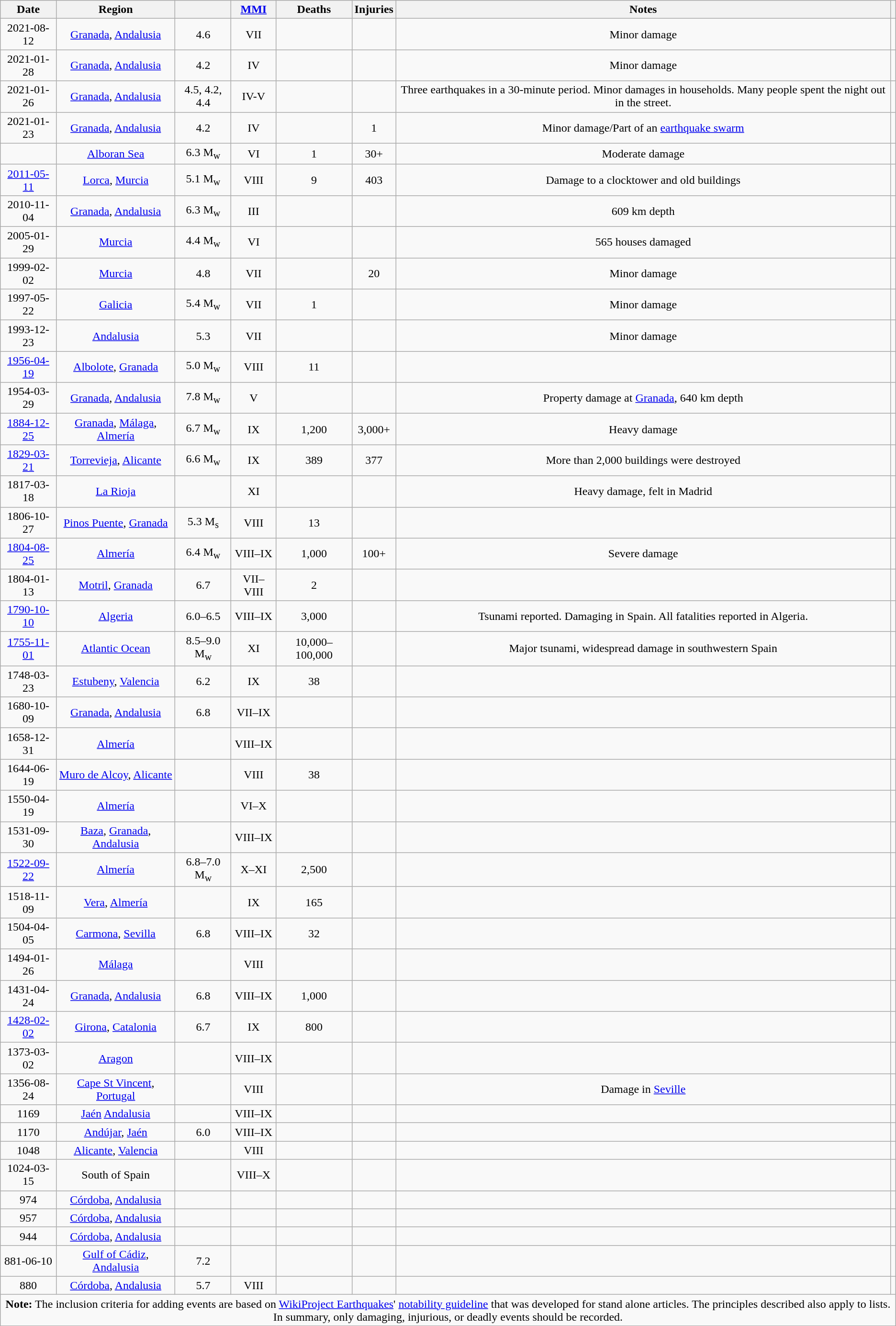<table class="wikitable sortable" style="text-align: center;">
<tr>
<th>Date</th>
<th>Region</th>
<th></th>
<th><a href='#'>MMI</a></th>
<th data-sort-type=number>Deaths</th>
<th data-sort-type=number>Injuries</th>
<th>Notes</th>
<th></th>
</tr>
<tr>
<td>2021-08-12</td>
<td><a href='#'>Granada</a>, <a href='#'>Andalusia</a></td>
<td>4.6 </td>
<td>VII</td>
<td></td>
<td></td>
<td>Minor damage</td>
<td></td>
</tr>
<tr>
<td>2021-01-28</td>
<td><a href='#'>Granada</a>, <a href='#'>Andalusia</a></td>
<td>4.2 </td>
<td>IV</td>
<td></td>
<td></td>
<td>Minor damage</td>
<td></td>
</tr>
<tr>
<td>2021-01-26</td>
<td><a href='#'>Granada</a>, <a href='#'>Andalusia</a></td>
<td>4.5, 4.2, 4.4  </td>
<td>IV-V</td>
<td></td>
<td></td>
<td>Three earthquakes in a 30-minute period. Minor damages in households. Many people spent the night out in the street.</td>
<td></td>
</tr>
<tr>
<td>2021-01-23</td>
<td><a href='#'>Granada</a>, <a href='#'>Andalusia</a></td>
<td>4.2 </td>
<td>IV</td>
<td></td>
<td>1</td>
<td>Minor damage/Part of an <a href='#'>earthquake swarm</a></td>
<td></td>
</tr>
<tr>
<td></td>
<td><a href='#'>Alboran Sea</a></td>
<td>6.3 M<sub>w</sub></td>
<td>VI</td>
<td>1</td>
<td>30+</td>
<td>Moderate damage</td>
<td></td>
</tr>
<tr>
<td><a href='#'>2011-05-11</a></td>
<td><a href='#'>Lorca</a>, <a href='#'>Murcia</a></td>
<td>5.1 M<sub>w</sub></td>
<td>VIII</td>
<td>9</td>
<td>403</td>
<td>Damage to a clocktower and old buildings</td>
<td></td>
</tr>
<tr>
<td>2010-11-04</td>
<td><a href='#'>Granada</a>, <a href='#'>Andalusia</a></td>
<td>6.3 M<sub>w</sub></td>
<td>III</td>
<td></td>
<td></td>
<td>609 km depth</td>
<td></td>
</tr>
<tr>
<td>2005-01-29</td>
<td><a href='#'>Murcia</a></td>
<td>4.4 M<sub>w</sub></td>
<td>VI</td>
<td></td>
<td></td>
<td>565 houses damaged</td>
<td></td>
</tr>
<tr>
<td>1999-02-02</td>
<td><a href='#'>Murcia</a></td>
<td>4.8 </td>
<td>VII</td>
<td></td>
<td>20</td>
<td>Minor damage</td>
<td></td>
</tr>
<tr>
<td>1997-05-22</td>
<td><a href='#'>Galicia</a></td>
<td>5.4 M<sub>w</sub></td>
<td>VII</td>
<td>1</td>
<td></td>
<td>Minor damage</td>
<td></td>
</tr>
<tr>
<td>1993-12-23</td>
<td><a href='#'>Andalusia</a></td>
<td>5.3 </td>
<td>VII</td>
<td></td>
<td></td>
<td>Minor damage</td>
<td></td>
</tr>
<tr>
<td><a href='#'>1956-04-19</a></td>
<td><a href='#'>Albolote</a>, <a href='#'>Granada</a></td>
<td>5.0 M<sub>w</sub></td>
<td>VIII</td>
<td>11</td>
<td></td>
<td></td>
<td></td>
</tr>
<tr>
<td>1954-03-29</td>
<td><a href='#'>Granada</a>, <a href='#'>Andalusia</a></td>
<td>7.8 M<sub>w</sub></td>
<td>V</td>
<td></td>
<td></td>
<td>Property damage at <a href='#'>Granada</a>, 640 km depth</td>
<td></td>
</tr>
<tr>
<td><a href='#'>1884-12-25</a></td>
<td><a href='#'>Granada</a>, <a href='#'>Málaga</a>, <a href='#'>Almería</a></td>
<td>6.7 M<sub>w</sub></td>
<td>IX</td>
<td>1,200</td>
<td>3,000+</td>
<td>Heavy damage</td>
<td></td>
</tr>
<tr>
<td><a href='#'>1829-03-21</a></td>
<td><a href='#'>Torrevieja</a>, <a href='#'>Alicante</a></td>
<td>6.6 M<sub>w</sub></td>
<td>IX</td>
<td>389</td>
<td>377</td>
<td>More than 2,000 buildings were destroyed</td>
<td></td>
</tr>
<tr>
<td>1817-03-18</td>
<td><a href='#'>La Rioja</a></td>
<td></td>
<td>XI</td>
<td></td>
<td></td>
<td>Heavy damage, felt in Madrid</td>
<td></td>
</tr>
<tr>
<td>1806-10-27</td>
<td><a href='#'>Pinos Puente</a>, <a href='#'>Granada</a></td>
<td>5.3 M<sub>s</sub></td>
<td>VIII</td>
<td>13</td>
<td></td>
<td></td>
<td></td>
</tr>
<tr>
<td><a href='#'>1804-08-25</a></td>
<td><a href='#'>Almería</a></td>
<td>6.4 M<sub>w</sub></td>
<td>VIII–IX</td>
<td>1,000</td>
<td>100+</td>
<td>Severe damage</td>
<td></td>
</tr>
<tr>
<td>1804-01-13</td>
<td><a href='#'>Motril</a>, <a href='#'>Granada</a></td>
<td>6.7</td>
<td>VII–VIII</td>
<td>2</td>
<td></td>
<td></td>
<td></td>
</tr>
<tr>
<td><a href='#'>1790-10-10</a></td>
<td><a href='#'>Algeria</a></td>
<td>6.0–6.5</td>
<td>VIII–IX</td>
<td>3,000</td>
<td></td>
<td>Tsunami reported. Damaging in Spain. All fatalities reported in Algeria.</td>
<td></td>
</tr>
<tr>
<td><a href='#'>1755-11-01</a></td>
<td><a href='#'>Atlantic Ocean</a></td>
<td>8.5–9.0 M<sub>w</sub></td>
<td>XI</td>
<td>10,000–100,000</td>
<td></td>
<td>Major tsunami, widespread damage in southwestern Spain</td>
<td></td>
</tr>
<tr>
<td>1748-03-23</td>
<td><a href='#'>Estubeny</a>, <a href='#'>Valencia</a></td>
<td>6.2</td>
<td>IX</td>
<td>38</td>
<td></td>
<td></td>
<td></td>
</tr>
<tr>
<td>1680-10-09</td>
<td><a href='#'>Granada</a>, <a href='#'>Andalusia</a></td>
<td>6.8</td>
<td>VII–IX</td>
<td></td>
<td></td>
<td></td>
<td></td>
</tr>
<tr>
<td>1658-12-31</td>
<td><a href='#'>Almería</a></td>
<td></td>
<td>VIII–IX</td>
<td></td>
<td></td>
<td></td>
<td></td>
</tr>
<tr>
<td>1644-06-19</td>
<td><a href='#'>Muro de Alcoy</a>, <a href='#'>Alicante</a></td>
<td></td>
<td>VIII</td>
<td>38</td>
<td></td>
<td></td>
<td></td>
</tr>
<tr>
<td>1550-04-19</td>
<td><a href='#'>Almería</a></td>
<td></td>
<td>VI–X</td>
<td></td>
<td></td>
<td></td>
<td></td>
</tr>
<tr>
<td>1531-09-30</td>
<td><a href='#'>Baza</a>, <a href='#'>Granada</a>, <a href='#'>Andalusia</a></td>
<td></td>
<td>VIII–IX</td>
<td></td>
<td></td>
<td></td>
<td></td>
</tr>
<tr>
<td><a href='#'>1522-09-22</a></td>
<td><a href='#'>Almería</a></td>
<td>6.8–7.0 M<sub>w</sub></td>
<td>X–XI</td>
<td>2,500</td>
<td></td>
<td></td>
<td></td>
</tr>
<tr>
<td>1518-11-09</td>
<td><a href='#'>Vera</a>, <a href='#'>Almería</a></td>
<td></td>
<td>IX</td>
<td>165</td>
<td></td>
<td></td>
<td></td>
</tr>
<tr>
<td>1504-04-05</td>
<td><a href='#'>Carmona</a>, <a href='#'>Sevilla</a></td>
<td>6.8</td>
<td>VIII–IX</td>
<td>32</td>
<td></td>
<td></td>
<td></td>
</tr>
<tr>
<td>1494-01-26</td>
<td><a href='#'>Málaga</a></td>
<td></td>
<td>VIII</td>
<td></td>
<td></td>
<td></td>
<td></td>
</tr>
<tr>
<td>1431-04-24</td>
<td><a href='#'>Granada</a>, <a href='#'>Andalusia</a></td>
<td>6.8</td>
<td>VIII–IX</td>
<td>1,000</td>
<td></td>
<td></td>
<td></td>
</tr>
<tr>
<td><a href='#'>1428-02-02</a></td>
<td><a href='#'>Girona</a>, <a href='#'>Catalonia</a></td>
<td>6.7</td>
<td>IX</td>
<td>800</td>
<td></td>
<td></td>
<td></td>
</tr>
<tr>
<td>1373-03-02</td>
<td><a href='#'>Aragon</a></td>
<td></td>
<td>VIII–IX</td>
<td></td>
<td></td>
<td></td>
<td></td>
</tr>
<tr>
<td>1356-08-24</td>
<td><a href='#'>Cape St Vincent</a>, <a href='#'>Portugal</a></td>
<td></td>
<td>VIII</td>
<td></td>
<td></td>
<td>Damage in <a href='#'>Seville</a></td>
<td></td>
</tr>
<tr>
<td>1169</td>
<td><a href='#'>Jaén</a> <a href='#'>Andalusia</a></td>
<td></td>
<td>VIII–IX</td>
<td></td>
<td></td>
<td></td>
<td></td>
</tr>
<tr>
<td>1170</td>
<td><a href='#'>Andújar</a>, <a href='#'>Jaén</a></td>
<td>6.0</td>
<td>VIII–IX</td>
<td></td>
<td></td>
<td></td>
<td></td>
</tr>
<tr>
<td>1048</td>
<td><a href='#'>Alicante</a>, <a href='#'>Valencia</a></td>
<td></td>
<td>VIII</td>
<td></td>
<td></td>
<td></td>
<td></td>
</tr>
<tr>
<td>1024-03-15</td>
<td>South of Spain</td>
<td></td>
<td>VIII–X</td>
<td></td>
<td></td>
<td></td>
<td></td>
</tr>
<tr>
<td>974</td>
<td><a href='#'>Córdoba</a>, <a href='#'>Andalusia</a></td>
<td></td>
<td></td>
<td></td>
<td></td>
<td></td>
<td></td>
</tr>
<tr>
<td>957</td>
<td><a href='#'>Córdoba</a>, <a href='#'>Andalusia</a></td>
<td></td>
<td></td>
<td></td>
<td></td>
<td></td>
<td></td>
</tr>
<tr>
<td>944</td>
<td><a href='#'>Córdoba</a>, <a href='#'>Andalusia</a></td>
<td></td>
<td></td>
<td></td>
<td></td>
<td></td>
<td></td>
</tr>
<tr>
<td>881-06-10</td>
<td><a href='#'>Gulf of Cádiz</a>, <a href='#'>Andalusia</a></td>
<td>7.2</td>
<td></td>
<td></td>
<td></td>
<td></td>
<td></td>
</tr>
<tr>
<td>880</td>
<td><a href='#'>Córdoba</a>, <a href='#'>Andalusia</a></td>
<td>5.7</td>
<td>VIII</td>
<td></td>
<td></td>
<td></td>
<td></td>
</tr>
<tr class="sortbottom">
<td colspan="8" style="text-align:center; max-width:1px; font-size:100%;"><strong>Note:</strong> The inclusion criteria for adding events are based on <a href='#'>WikiProject Earthquakes</a>' <a href='#'>notability guideline</a> that was developed for stand alone articles. The principles described also apply to lists. In summary, only damaging, injurious, or deadly events should be recorded.</td>
</tr>
</table>
